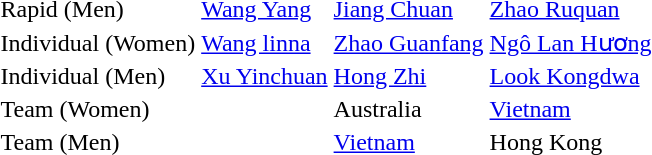<table>
<tr>
<td>Rapid (Men)</td>
<td> <a href='#'>Wang Yang</a></td>
<td> <a href='#'>Jiang Chuan</a></td>
<td> <a href='#'>Zhao Ruquan</a></td>
</tr>
<tr>
<td>Individual (Women)</td>
<td> <a href='#'>Wang linna</a></td>
<td> <a href='#'>Zhao Guanfang</a></td>
<td> <a href='#'>Ngô Lan Hương</a></td>
</tr>
<tr>
<td>Individual (Men)</td>
<td> <a href='#'>Xu Yinchuan</a></td>
<td> <a href='#'>Hong Zhi</a></td>
<td> <a href='#'>Look Kongdwa</a></td>
</tr>
<tr>
<td>Team (Women)</td>
<td></td>
<td> Australia</td>
<td> <a href='#'>Vietnam</a></td>
</tr>
<tr>
<td>Team (Men)</td>
<td></td>
<td> <a href='#'>Vietnam</a></td>
<td> Hong Kong</td>
</tr>
</table>
